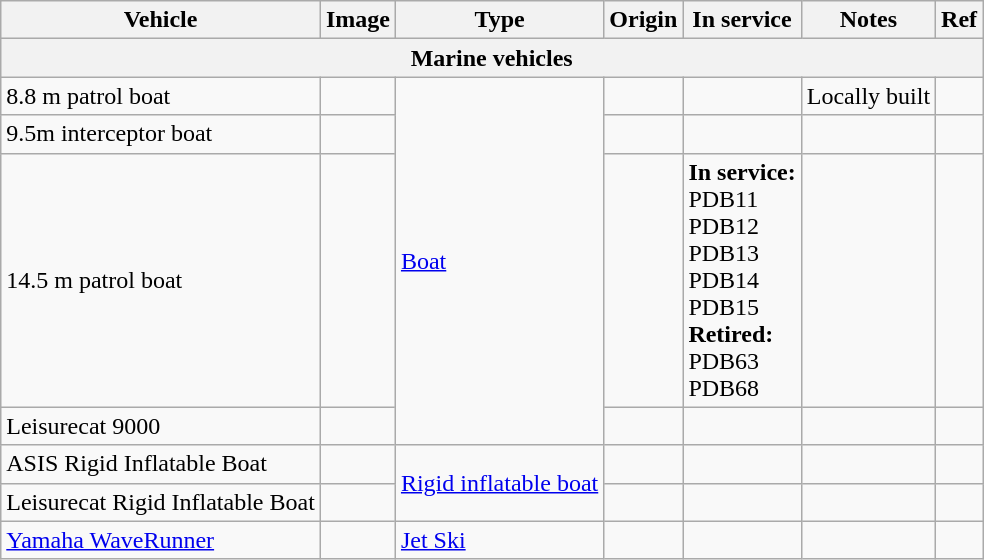<table class="wikitable">
<tr>
<th>Vehicle</th>
<th>Image</th>
<th>Type</th>
<th>Origin</th>
<th>In service</th>
<th>Notes</th>
<th>Ref</th>
</tr>
<tr>
<th colspan="7" style="align: center;">Marine vehicles</th>
</tr>
<tr>
<td>8.8 m patrol boat</td>
<td></td>
<td rowspan="4"><a href='#'>Boat</a></td>
<td></td>
<td></td>
<td>Locally built</td>
<td></td>
</tr>
<tr>
<td>9.5m interceptor boat</td>
<td></td>
<td></td>
<td></td>
<td></td>
<td></td>
</tr>
<tr>
<td>14.5 m patrol boat</td>
<td></td>
<td></td>
<td><strong>In service:</strong><br>PDB11<br>PDB12<br>PDB13<br>PDB14<br>PDB15<br><strong>Retired:</strong><br>PDB63<br>PDB68</td>
<td></td>
<td></td>
</tr>
<tr>
<td>Leisurecat 9000</td>
<td></td>
<td></td>
<td></td>
<td></td>
<td></td>
</tr>
<tr>
<td>ASIS Rigid Inflatable Boat</td>
<td></td>
<td rowspan="2"><a href='#'>Rigid inflatable boat</a></td>
<td></td>
<td></td>
<td></td>
<td></td>
</tr>
<tr>
<td>Leisurecat Rigid Inflatable Boat</td>
<td></td>
<td></td>
<td></td>
<td></td>
<td></td>
</tr>
<tr>
<td><a href='#'>Yamaha WaveRunner</a></td>
<td></td>
<td><a href='#'>Jet Ski</a></td>
<td></td>
<td></td>
<td></td>
<td></td>
</tr>
</table>
